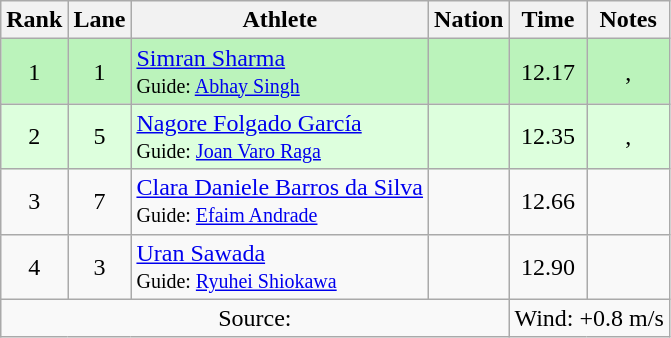<table class="wikitable sortable" style="text-align:center">
<tr>
<th scope="col">Rank</th>
<th scope="col">Lane</th>
<th scope="col">Athlete</th>
<th scope="col">Nation</th>
<th scope="col">Time</th>
<th scope="col">Notes</th>
</tr>
<tr bgcolor=bbf3bb>
<td>1</td>
<td>1</td>
<td align=left><a href='#'>Simran Sharma</a><br><small>Guide: <a href='#'>Abhay Singh</a></small></td>
<td align=left></td>
<td>12.17</td>
<td>, </td>
</tr>
<tr bgcolor=ddffdd>
<td>2</td>
<td>5</td>
<td align=left><a href='#'>Nagore Folgado García</a><br><small>Guide: <a href='#'>Joan Varo Raga</a></small></td>
<td align=left></td>
<td>12.35</td>
<td>, </td>
</tr>
<tr>
<td>3</td>
<td>7</td>
<td align=left><a href='#'>Clara Daniele Barros da Silva</a><br><small>Guide: <a href='#'>Efaim Andrade</a></small></td>
<td align=left></td>
<td>12.66</td>
<td></td>
</tr>
<tr>
<td>4</td>
<td>3</td>
<td align=left><a href='#'>Uran Sawada</a><br><small>Guide: <a href='#'>Ryuhei Shiokawa</a></small></td>
<td align=left></td>
<td>12.90</td>
<td></td>
</tr>
<tr class="sortbottom">
<td colspan=4>Source:</td>
<td colspan="2">Wind: +0.8 m/s</td>
</tr>
</table>
